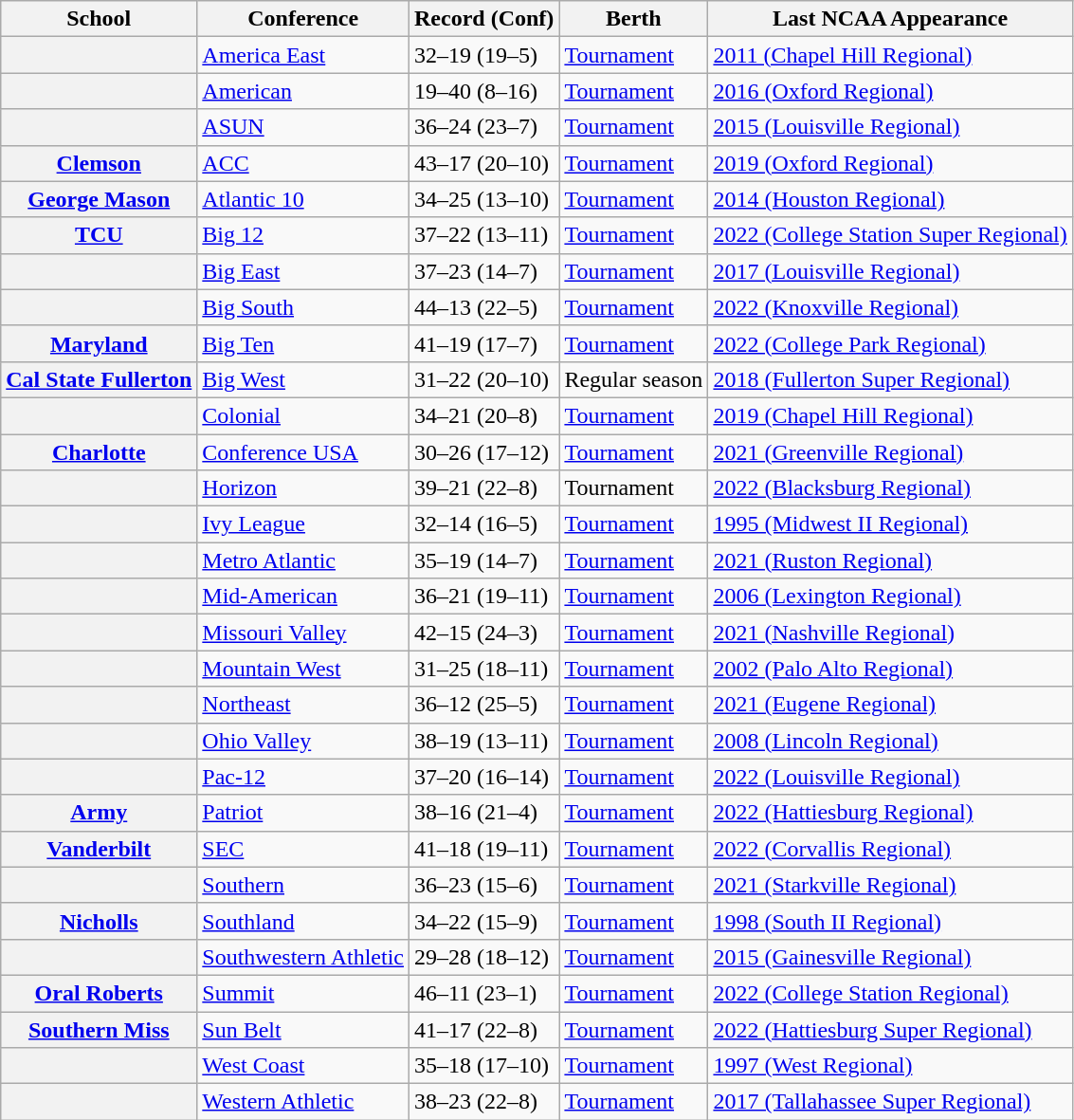<table class="wikitable sortable plainrowheaders">
<tr>
<th scope="col">School</th>
<th scope="col">Conference</th>
<th scope="col">Record (Conf)</th>
<th scope="col">Berth</th>
<th scope="col">Last NCAA Appearance</th>
</tr>
<tr>
<th scope="row"></th>
<td><a href='#'>America East</a></td>
<td>32–19 (19–5)</td>
<td><a href='#'>Tournament</a></td>
<td><a href='#'>2011 (Chapel Hill Regional)</a></td>
</tr>
<tr>
<th scope="row"></th>
<td><a href='#'>American</a></td>
<td>19–40 (8–16)</td>
<td><a href='#'>Tournament</a></td>
<td><a href='#'>2016 (Oxford Regional)</a></td>
</tr>
<tr>
<th scope="row"></th>
<td><a href='#'>ASUN</a></td>
<td>36–24 (23–7)</td>
<td><a href='#'>Tournament</a></td>
<td><a href='#'>2015 (Louisville Regional)</a></td>
</tr>
<tr>
<th scope="row"><a href='#'>Clemson</a></th>
<td><a href='#'>ACC</a></td>
<td>43–17 (20–10)</td>
<td><a href='#'>Tournament</a></td>
<td><a href='#'>2019 (Oxford Regional)</a></td>
</tr>
<tr>
<th scope="row"><a href='#'>George Mason</a></th>
<td><a href='#'>Atlantic 10</a></td>
<td>34–25 (13–10)</td>
<td><a href='#'>Tournament</a></td>
<td><a href='#'>2014 (Houston Regional)</a></td>
</tr>
<tr>
<th scope="row"><a href='#'>TCU</a></th>
<td><a href='#'>Big 12</a></td>
<td>37–22 (13–11)</td>
<td><a href='#'>Tournament</a></td>
<td><a href='#'>2022 (College Station Super Regional)</a></td>
</tr>
<tr>
<th scope="row"></th>
<td><a href='#'>Big East</a></td>
<td>37–23 (14–7)</td>
<td><a href='#'>Tournament</a></td>
<td><a href='#'>2017 (Louisville Regional)</a></td>
</tr>
<tr>
<th scope="row"></th>
<td><a href='#'>Big South</a></td>
<td>44–13 (22–5)</td>
<td><a href='#'>Tournament</a></td>
<td><a href='#'>2022 (Knoxville Regional)</a></td>
</tr>
<tr>
<th scope="row"><a href='#'>Maryland</a></th>
<td><a href='#'>Big Ten</a></td>
<td>41–19 (17–7)</td>
<td><a href='#'>Tournament</a></td>
<td><a href='#'>2022 (College Park Regional)</a></td>
</tr>
<tr>
<th scope="row"><a href='#'>Cal State Fullerton</a></th>
<td><a href='#'>Big West</a></td>
<td>31–22 (20–10)</td>
<td>Regular season</td>
<td><a href='#'>2018 (Fullerton Super Regional)</a></td>
</tr>
<tr>
<th scope="row"></th>
<td><a href='#'>Colonial</a></td>
<td>34–21 (20–8)</td>
<td><a href='#'>Tournament</a></td>
<td><a href='#'>2019 (Chapel Hill Regional)</a></td>
</tr>
<tr>
<th scope="row"><a href='#'>Charlotte</a></th>
<td><a href='#'>Conference USA</a></td>
<td>30–26 (17–12)</td>
<td><a href='#'>Tournament</a></td>
<td><a href='#'>2021 (Greenville Regional)</a></td>
</tr>
<tr>
<th scope="row"></th>
<td><a href='#'>Horizon</a></td>
<td>39–21 (22–8)</td>
<td>Tournament</td>
<td><a href='#'>2022 (Blacksburg Regional)</a></td>
</tr>
<tr>
<th scope="row"></th>
<td><a href='#'>Ivy League</a></td>
<td>32–14 (16–5)</td>
<td><a href='#'>Tournament</a></td>
<td><a href='#'>1995 (Midwest II Regional)</a></td>
</tr>
<tr>
<th scope="row"></th>
<td><a href='#'>Metro Atlantic</a></td>
<td>35–19 (14–7)</td>
<td><a href='#'>Tournament</a></td>
<td><a href='#'>2021 (Ruston Regional)</a></td>
</tr>
<tr>
<th scope="row"></th>
<td><a href='#'>Mid-American</a></td>
<td>36–21 (19–11)</td>
<td><a href='#'>Tournament</a></td>
<td><a href='#'>2006 (Lexington Regional)</a></td>
</tr>
<tr>
<th scope="row"></th>
<td><a href='#'>Missouri Valley</a></td>
<td>42–15 (24–3)</td>
<td><a href='#'>Tournament</a></td>
<td><a href='#'>2021 (Nashville Regional)</a></td>
</tr>
<tr>
<th scope="row"></th>
<td><a href='#'>Mountain West</a></td>
<td>31–25 (18–11)</td>
<td><a href='#'>Tournament</a></td>
<td><a href='#'>2002 (Palo Alto Regional)</a></td>
</tr>
<tr>
<th scope="row"></th>
<td><a href='#'>Northeast</a></td>
<td>36–12 (25–5)</td>
<td><a href='#'>Tournament</a></td>
<td><a href='#'>2021 (Eugene Regional)</a></td>
</tr>
<tr>
<th scope="row"></th>
<td><a href='#'>Ohio Valley</a></td>
<td>38–19 (13–11)</td>
<td><a href='#'>Tournament</a></td>
<td><a href='#'>2008 (Lincoln Regional)</a></td>
</tr>
<tr>
<th scope="row"></th>
<td><a href='#'>Pac-12</a></td>
<td>37–20 (16–14)</td>
<td><a href='#'>Tournament</a></td>
<td><a href='#'>2022 (Louisville Regional)</a></td>
</tr>
<tr>
<th scope="row"><a href='#'>Army</a></th>
<td><a href='#'>Patriot</a></td>
<td>38–16 (21–4)</td>
<td><a href='#'>Tournament</a></td>
<td><a href='#'>2022 (Hattiesburg Regional)</a></td>
</tr>
<tr>
<th scope="row"><a href='#'>Vanderbilt</a></th>
<td><a href='#'>SEC</a></td>
<td>41–18 (19–11)</td>
<td><a href='#'>Tournament</a></td>
<td><a href='#'>2022 (Corvallis Regional)</a></td>
</tr>
<tr>
<th scope="row"></th>
<td><a href='#'>Southern</a></td>
<td>36–23 (15–6)</td>
<td><a href='#'>Tournament</a></td>
<td><a href='#'>2021 (Starkville Regional)</a></td>
</tr>
<tr>
<th scope="row"><a href='#'>Nicholls</a></th>
<td><a href='#'>Southland</a></td>
<td>34–22 (15–9)</td>
<td><a href='#'>Tournament</a></td>
<td><a href='#'>1998 (South II Regional)</a></td>
</tr>
<tr>
<th scope="row"></th>
<td><a href='#'>Southwestern Athletic</a></td>
<td>29–28 (18–12)</td>
<td><a href='#'>Tournament</a></td>
<td><a href='#'>2015 (Gainesville Regional)</a></td>
</tr>
<tr>
<th scope="row"><a href='#'>Oral Roberts</a></th>
<td><a href='#'>Summit</a></td>
<td>46–11 (23–1)</td>
<td><a href='#'>Tournament</a></td>
<td><a href='#'>2022 (College Station Regional)</a></td>
</tr>
<tr>
<th scope="row"><a href='#'>Southern Miss</a></th>
<td><a href='#'>Sun Belt</a></td>
<td>41–17 (22–8)</td>
<td><a href='#'>Tournament</a></td>
<td><a href='#'>2022 (Hattiesburg Super Regional)</a></td>
</tr>
<tr>
<th scope="row"></th>
<td><a href='#'>West Coast</a></td>
<td>35–18 (17–10)</td>
<td><a href='#'>Tournament</a></td>
<td><a href='#'>1997 (West Regional)</a></td>
</tr>
<tr>
<th scope="row"></th>
<td><a href='#'>Western Athletic</a></td>
<td>38–23 (22–8)</td>
<td><a href='#'>Tournament</a></td>
<td><a href='#'>2017 (Tallahassee Super Regional)</a></td>
</tr>
</table>
